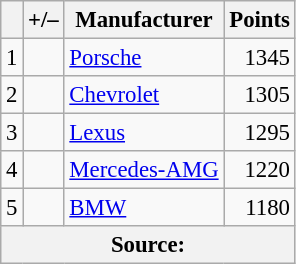<table class="wikitable" style="font-size: 95%;">
<tr>
<th scope="col"></th>
<th scope="col">+/–</th>
<th scope="col">Manufacturer</th>
<th scope="col">Points</th>
</tr>
<tr>
<td align=center>1</td>
<td align="left"></td>
<td> <a href='#'>Porsche</a></td>
<td align=right>1345</td>
</tr>
<tr>
<td align=center>2</td>
<td align="left"></td>
<td> <a href='#'>Chevrolet</a></td>
<td align=right>1305</td>
</tr>
<tr>
<td align=center>3</td>
<td align="left"></td>
<td> <a href='#'>Lexus</a></td>
<td align=right>1295</td>
</tr>
<tr>
<td align=center>4</td>
<td align="left"></td>
<td> <a href='#'>Mercedes-AMG</a></td>
<td align=right>1220</td>
</tr>
<tr>
<td align=center>5</td>
<td align="left"></td>
<td> <a href='#'>BMW</a></td>
<td align=right>1180</td>
</tr>
<tr>
<th colspan=5>Source:</th>
</tr>
</table>
